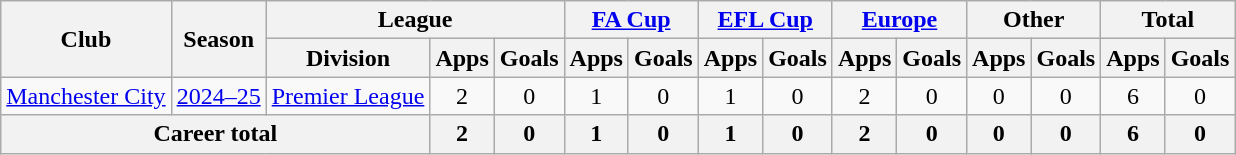<table class="wikitable" style="text-align: center;">
<tr>
<th rowspan="2">Club</th>
<th rowspan="2">Season</th>
<th colspan="3">League</th>
<th colspan="2"><a href='#'>FA Cup</a></th>
<th colspan="2"><a href='#'>EFL Cup</a></th>
<th colspan="2"><a href='#'>Europe</a></th>
<th colspan="2">Other</th>
<th colspan="2">Total</th>
</tr>
<tr>
<th>Division</th>
<th>Apps</th>
<th>Goals</th>
<th>Apps</th>
<th>Goals</th>
<th>Apps</th>
<th>Goals</th>
<th>Apps</th>
<th>Goals</th>
<th>Apps</th>
<th>Goals</th>
<th>Apps</th>
<th>Goals</th>
</tr>
<tr>
<td><a href='#'>Manchester City</a></td>
<td><a href='#'>2024–25</a></td>
<td><a href='#'>Premier League</a></td>
<td>2</td>
<td>0</td>
<td>1</td>
<td>0</td>
<td>1</td>
<td>0</td>
<td>2</td>
<td>0</td>
<td>0</td>
<td>0</td>
<td>6</td>
<td>0</td>
</tr>
<tr>
<th colspan="3">Career total</th>
<th>2</th>
<th>0</th>
<th>1</th>
<th>0</th>
<th>1</th>
<th>0</th>
<th>2</th>
<th>0</th>
<th>0</th>
<th>0</th>
<th>6</th>
<th>0</th>
</tr>
</table>
